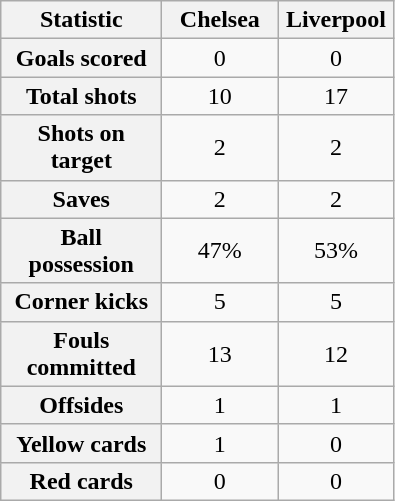<table class="wikitable plainrowheaders" style="text-align:center">
<tr>
<th scope="col" style="width:100px">Statistic</th>
<th scope="col" style="width:70px">Chelsea</th>
<th scope="col" style="width:70px">Liverpool</th>
</tr>
<tr>
<th scope=row>Goals scored</th>
<td>0</td>
<td>0</td>
</tr>
<tr>
<th scope=row>Total shots</th>
<td>10</td>
<td>17</td>
</tr>
<tr>
<th scope=row>Shots on target</th>
<td>2</td>
<td>2</td>
</tr>
<tr>
<th scope=row>Saves</th>
<td>2</td>
<td>2</td>
</tr>
<tr>
<th scope=row>Ball possession</th>
<td>47%</td>
<td>53%</td>
</tr>
<tr>
<th scope=row>Corner kicks</th>
<td>5</td>
<td>5</td>
</tr>
<tr>
<th scope=row>Fouls committed</th>
<td>13</td>
<td>12</td>
</tr>
<tr>
<th scope=row>Offsides</th>
<td>1</td>
<td>1</td>
</tr>
<tr>
<th scope=row>Yellow cards</th>
<td>1</td>
<td>0</td>
</tr>
<tr>
<th scope=row>Red cards</th>
<td>0</td>
<td>0</td>
</tr>
</table>
